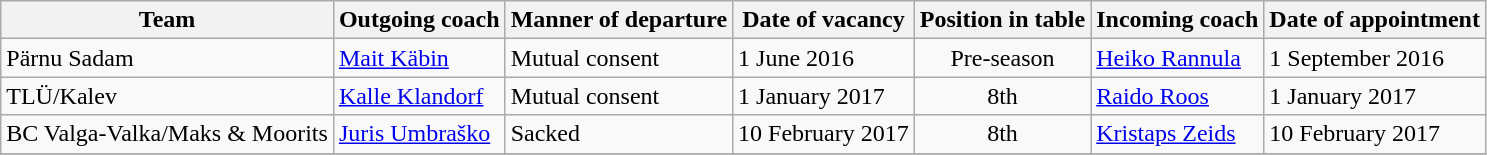<table class="wikitable sortable">
<tr>
<th>Team</th>
<th>Outgoing coach</th>
<th>Manner of departure</th>
<th>Date of vacancy</th>
<th>Position in table</th>
<th>Incoming coach</th>
<th>Date of appointment</th>
</tr>
<tr>
<td>Pärnu Sadam</td>
<td> <a href='#'>Mait Käbin</a></td>
<td>Mutual consent</td>
<td>1 June 2016</td>
<td align=center>Pre-season</td>
<td> <a href='#'>Heiko Rannula</a></td>
<td>1 September 2016</td>
</tr>
<tr>
<td>TLÜ/Kalev</td>
<td> <a href='#'>Kalle Klandorf</a></td>
<td>Mutual consent</td>
<td>1 January 2017</td>
<td align=center>8th</td>
<td> <a href='#'>Raido Roos</a></td>
<td>1 January 2017</td>
</tr>
<tr>
<td>BC Valga-Valka/Maks & Moorits</td>
<td> <a href='#'>Juris Umbraško</a></td>
<td>Sacked</td>
<td>10 February 2017</td>
<td align=center>8th</td>
<td> <a href='#'>Kristaps Zeids</a></td>
<td>10 February 2017</td>
</tr>
<tr>
</tr>
</table>
